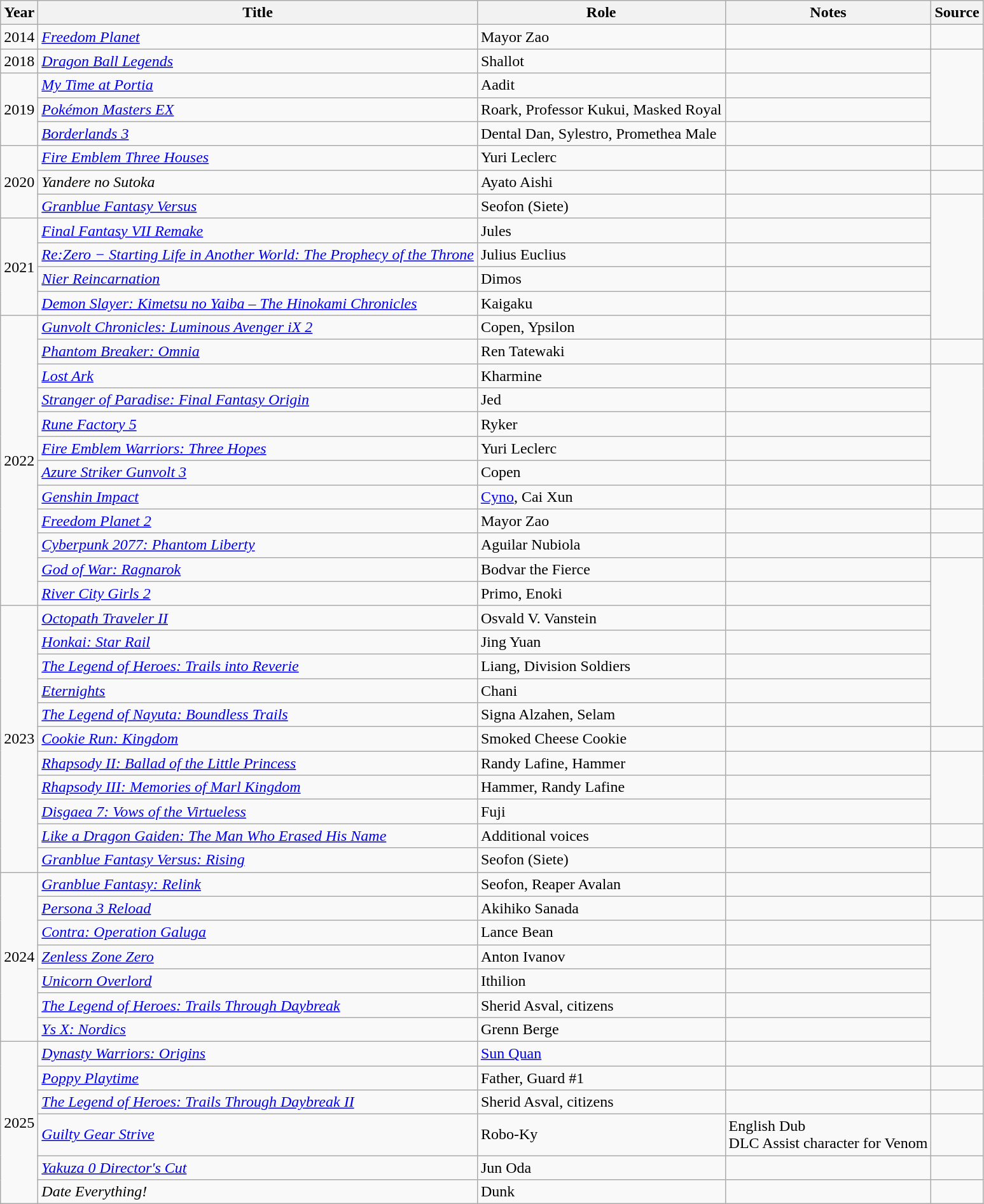<table class="wikitable sortable plainrowheaders">
<tr>
<th>Year</th>
<th>Title</th>
<th>Role</th>
<th class="unsortable">Notes</th>
<th class="unsortable">Source</th>
</tr>
<tr>
<td>2014</td>
<td><em><a href='#'>Freedom Planet</a></em></td>
<td>Mayor Zao</td>
<td></td>
<td></td>
</tr>
<tr>
<td>2018</td>
<td><em><a href='#'>Dragon Ball Legends</a></em></td>
<td>Shallot</td>
<td></td>
<td rowspan="4"></td>
</tr>
<tr>
<td rowspan="3">2019</td>
<td><em><a href='#'>My Time at Portia</a></em></td>
<td>Aadit</td>
<td></td>
</tr>
<tr>
<td><em><a href='#'>Pokémon Masters EX</a></em></td>
<td>Roark, Professor Kukui, Masked Royal</td>
<td></td>
</tr>
<tr>
<td><em><a href='#'>Borderlands 3</a></em></td>
<td>Dental Dan, Sylestro, Promethea Male</td>
<td></td>
</tr>
<tr>
<td rowspan="3">2020</td>
<td><em><a href='#'>Fire Emblem Three Houses</a></em></td>
<td>Yuri Leclerc</td>
<td></td>
<td></td>
</tr>
<tr>
<td><em>Yandere no Sutoka</em></td>
<td>Ayato Aishi</td>
<td></td>
<td></td>
</tr>
<tr>
<td><em><a href='#'>Granblue Fantasy Versus</a></em></td>
<td>Seofon (Siete)</td>
<td></td>
<td rowspan="6"></td>
</tr>
<tr>
<td rowspan="4">2021</td>
<td><em><a href='#'>Final Fantasy VII Remake</a></em></td>
<td>Jules</td>
<td></td>
</tr>
<tr>
<td><em><a href='#'>Re:Zero − Starting Life in Another World: The Prophecy of the Throne</a></em></td>
<td>Julius Euclius</td>
<td></td>
</tr>
<tr>
<td><em><a href='#'>Nier Reincarnation</a></em></td>
<td>Dimos</td>
<td></td>
</tr>
<tr>
<td><em><a href='#'>Demon Slayer: Kimetsu no Yaiba – The Hinokami Chronicles</a></em></td>
<td>Kaigaku</td>
<td></td>
</tr>
<tr>
<td rowspan="12">2022</td>
<td><em><a href='#'>Gunvolt Chronicles: Luminous Avenger iX 2</a></em></td>
<td>Copen, Ypsilon</td>
<td></td>
</tr>
<tr>
<td><em><a href='#'>Phantom Breaker: Omnia</a></em></td>
<td>Ren Tatewaki</td>
<td></td>
<td></td>
</tr>
<tr>
<td><em><a href='#'>Lost Ark</a></em></td>
<td>Kharmine</td>
<td></td>
<td rowspan="5"></td>
</tr>
<tr>
<td><em><a href='#'>Stranger of Paradise: Final Fantasy Origin</a></em></td>
<td>Jed</td>
<td></td>
</tr>
<tr>
<td><em><a href='#'>Rune Factory 5</a></em></td>
<td>Ryker</td>
<td></td>
</tr>
<tr>
<td><em><a href='#'>Fire Emblem Warriors: Three Hopes</a></em></td>
<td>Yuri Leclerc</td>
<td></td>
</tr>
<tr>
<td><em><a href='#'>Azure Striker Gunvolt 3</a></em></td>
<td>Copen</td>
<td></td>
</tr>
<tr>
<td><em><a href='#'>Genshin Impact</a></em></td>
<td><a href='#'>Cyno</a>, Cai Xun </td>
<td></td>
<td></td>
</tr>
<tr>
<td><em><a href='#'>Freedom Planet 2</a></em></td>
<td>Mayor Zao</td>
<td></td>
<td></td>
</tr>
<tr>
<td><em><a href='#'>Cyberpunk 2077: Phantom Liberty</a></em></td>
<td>Aguilar Nubiola</td>
<td></td>
<td></td>
</tr>
<tr>
<td><em><a href='#'>God of War: Ragnarok</a></em></td>
<td>Bodvar the Fierce</td>
<td></td>
<td rowspan="7"></td>
</tr>
<tr>
<td><em><a href='#'>River City Girls 2</a></em></td>
<td>Primo, Enoki</td>
<td></td>
</tr>
<tr>
<td rowspan="11">2023</td>
<td><em><a href='#'>Octopath Traveler II</a></em></td>
<td>Osvald V. Vanstein</td>
<td></td>
</tr>
<tr>
<td><em><a href='#'>Honkai: Star Rail</a></em></td>
<td>Jing Yuan</td>
<td></td>
</tr>
<tr>
<td><em><a href='#'>The Legend of Heroes: Trails into Reverie</a></em></td>
<td>Liang, Division Soldiers</td>
<td></td>
</tr>
<tr>
<td><em><a href='#'>Eternights</a></em></td>
<td>Chani</td>
<td></td>
</tr>
<tr>
<td><em><a href='#'>The Legend of Nayuta: Boundless Trails</a></em></td>
<td>Signa Alzahen, Selam</td>
<td></td>
</tr>
<tr>
<td><em><a href='#'>Cookie Run: Kingdom</a></em></td>
<td>Smoked Cheese Cookie</td>
<td></td>
<td></td>
</tr>
<tr>
<td><em><a href='#'>Rhapsody II: Ballad of the Little Princess</a></em></td>
<td>Randy Lafine, Hammer</td>
<td></td>
<td rowspan="3"></td>
</tr>
<tr>
<td><em><a href='#'>Rhapsody III: Memories of Marl Kingdom</a></em></td>
<td>Hammer, Randy Lafine</td>
<td></td>
</tr>
<tr>
<td><em><a href='#'>Disgaea 7: Vows of the Virtueless</a></em></td>
<td>Fuji</td>
<td></td>
</tr>
<tr>
<td><em><a href='#'>Like a Dragon Gaiden: The Man Who Erased His Name</a></em></td>
<td>Additional voices</td>
<td></td>
<td></td>
</tr>
<tr>
<td><em><a href='#'>Granblue Fantasy Versus: Rising</a></em></td>
<td>Seofon (Siete)</td>
<td></td>
<td rowspan="2"></td>
</tr>
<tr>
<td rowspan="7">2024</td>
<td><em><a href='#'>Granblue Fantasy: Relink</a></em></td>
<td>Seofon, Reaper Avalan</td>
<td></td>
</tr>
<tr>
<td><em><a href='#'>Persona 3 Reload</a></em></td>
<td>Akihiko Sanada</td>
<td></td>
<td></td>
</tr>
<tr>
<td><a href='#'><em>Contra: Operation Galuga</em></a></td>
<td>Lance Bean</td>
<td></td>
<td rowspan="6"></td>
</tr>
<tr>
<td><em><a href='#'>Zenless Zone Zero</a></em></td>
<td>Anton Ivanov</td>
<td></td>
</tr>
<tr>
<td><em><a href='#'>Unicorn Overlord</a></em></td>
<td>Ithilion</td>
<td></td>
</tr>
<tr>
<td><em><a href='#'>The Legend of Heroes: Trails Through Daybreak</a></em></td>
<td>Sherid Asval, citizens</td>
<td></td>
</tr>
<tr>
<td><em><a href='#'>Ys X: Nordics</a></em></td>
<td>Grenn Berge</td>
<td></td>
</tr>
<tr>
<td rowspan="6">2025</td>
<td><em><a href='#'>Dynasty Warriors: Origins</a></em></td>
<td><a href='#'>Sun Quan</a></td>
<td></td>
</tr>
<tr>
<td><em><a href='#'>Poppy Playtime</a></em></td>
<td>Father, Guard #1</td>
<td></td>
<td></td>
</tr>
<tr>
<td><em><a href='#'>The Legend of Heroes: Trails Through Daybreak II</a></em></td>
<td>Sherid Asval, citizens</td>
<td></td>
<td></td>
</tr>
<tr>
<td><em><a href='#'>Guilty Gear Strive</a></em></td>
<td>Robo-Ky</td>
<td>English Dub<br>DLC Assist character for Venom</td>
<td></td>
</tr>
<tr>
<td><em><a href='#'>Yakuza 0 Director's Cut</a></em></td>
<td>Jun Oda</td>
<td></td>
<td></td>
</tr>
<tr>
<td><em>Date Everything!</em></td>
<td>Dunk</td>
<td></td>
<td></td>
</tr>
</table>
